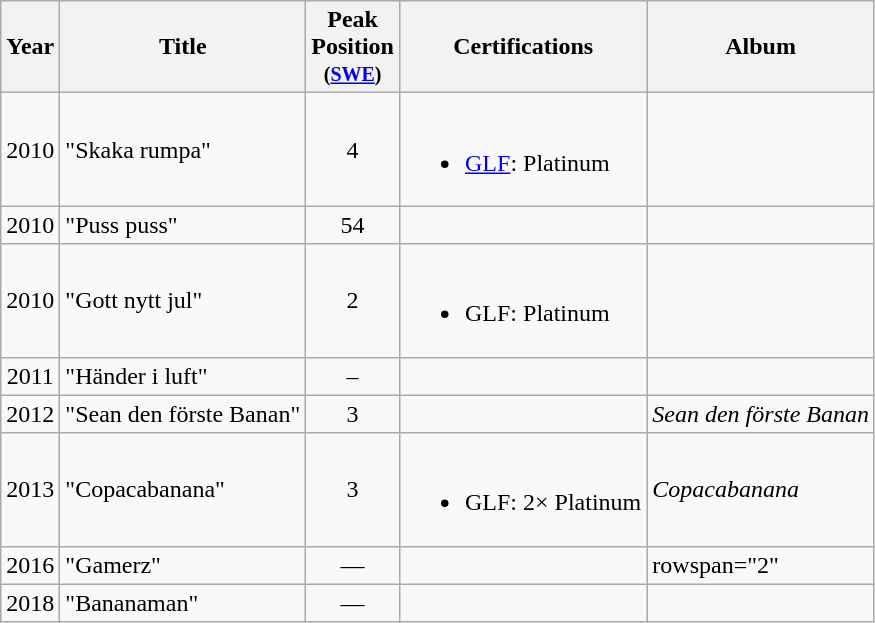<table class="sortable wikitable">
<tr>
<th>Year</th>
<th>Title</th>
<th>Peak <br>Position<br><small>(<a href='#'>SWE</a>)<br></small></th>
<th>Certifications</th>
<th>Album</th>
</tr>
<tr>
<td align="center">2010</td>
<td>"Skaka rumpa"</td>
<td align="center">4</td>
<td><br><ul><li><a href='#'>GLF</a>: Platinum</li></ul></td>
<td></td>
</tr>
<tr>
<td align="center">2010</td>
<td>"Puss puss"</td>
<td align="center">54</td>
<td></td>
<td></td>
</tr>
<tr>
<td align="center">2010</td>
<td>"Gott nytt jul"</td>
<td align="center">2</td>
<td><br><ul><li>GLF: Platinum</li></ul></td>
<td></td>
</tr>
<tr>
<td align="center">2011</td>
<td>"Händer i luft"</td>
<td align="center">–</td>
<td></td>
<td></td>
</tr>
<tr>
<td align="center">2012</td>
<td>"Sean den förste Banan"</td>
<td align="center">3</td>
<td></td>
<td><em>Sean den förste Banan</em></td>
</tr>
<tr>
<td align="center">2013</td>
<td>"Copacabanana"</td>
<td align="center">3</td>
<td><br><ul><li>GLF: 2× Platinum</li></ul></td>
<td><em>Copacabanana</em></td>
</tr>
<tr>
<td align="center">2016</td>
<td>"Gamerz"</td>
<td align="center">—</td>
<td></td>
<td>rowspan="2" </td>
</tr>
<tr>
<td align="center">2018</td>
<td>"Bananaman"</td>
<td align="center">—</td>
<td></td>
</tr>
</table>
